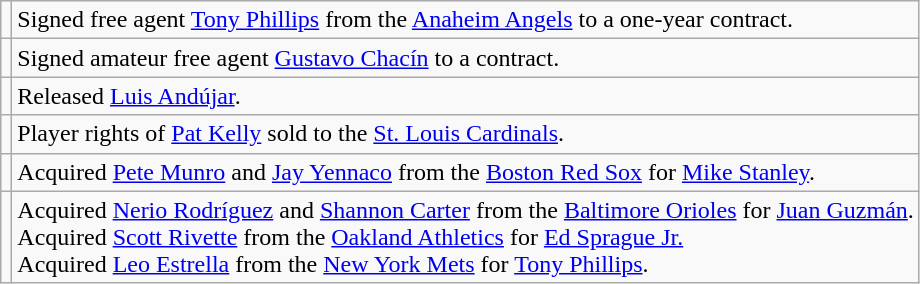<table class="wikitable">
<tr>
<td></td>
<td>Signed free agent <a href='#'>Tony Phillips</a> from the <a href='#'>Anaheim Angels</a> to a one-year contract.</td>
</tr>
<tr>
<td></td>
<td>Signed amateur free agent <a href='#'>Gustavo Chacín</a> to a contract.</td>
</tr>
<tr>
<td></td>
<td>Released <a href='#'>Luis Andújar</a>.</td>
</tr>
<tr>
<td></td>
<td>Player rights of <a href='#'>Pat Kelly</a> sold to the <a href='#'>St. Louis Cardinals</a>.</td>
</tr>
<tr>
<td></td>
<td>Acquired <a href='#'>Pete Munro</a> and <a href='#'>Jay Yennaco</a> from the <a href='#'>Boston Red Sox</a> for <a href='#'>Mike Stanley</a>.</td>
</tr>
<tr>
<td></td>
<td>Acquired <a href='#'>Nerio Rodríguez</a> and <a href='#'>Shannon Carter</a> from the <a href='#'>Baltimore Orioles</a> for <a href='#'>Juan Guzmán</a>. <br>Acquired <a href='#'>Scott Rivette</a> from the <a href='#'>Oakland Athletics</a> for <a href='#'>Ed Sprague Jr.</a> <br>Acquired <a href='#'>Leo Estrella</a> from the <a href='#'>New York Mets</a> for <a href='#'>Tony Phillips</a>.</td>
</tr>
</table>
